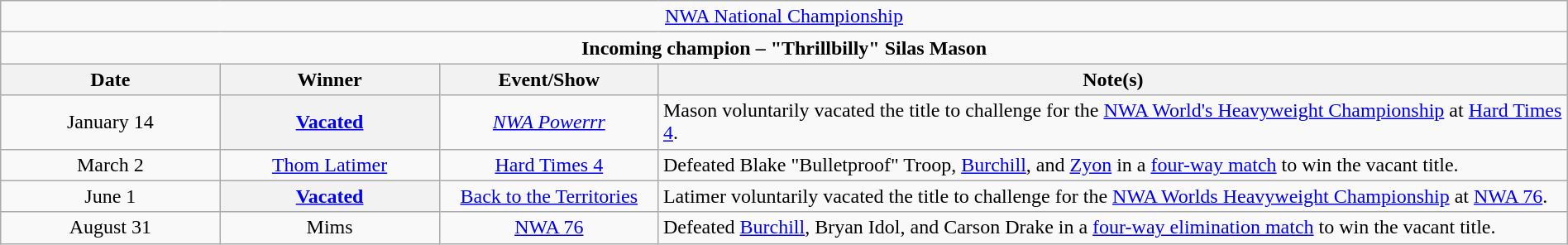<table class="wikitable" style="text-align:center; width:100%;">
<tr>
<td colspan="4" style="text-align: center;"><a href='#'>NWA National Championship</a></td>
</tr>
<tr>
<td colspan="4" style="text-align: center;"><strong>Incoming champion – "Thrillbilly" Silas Mason</strong></td>
</tr>
<tr>
<th width=14%>Date</th>
<th width=14%>Winner</th>
<th width=14%>Event/Show</th>
<th width=58%>Note(s)</th>
</tr>
<tr>
<td>January 14<br></td>
<th><a href='#'>Vacated</a></th>
<td><em><a href='#'>NWA Powerrr</a></em></td>
<td align=left>Mason voluntarily vacated the title to challenge for the <a href='#'>NWA World's Heavyweight Championship</a> at <a href='#'>Hard Times 4</a>.</td>
</tr>
<tr>
<td>March 2<br></td>
<td><a href='#'>Thom Latimer</a></td>
<td><a href='#'>Hard Times 4</a></td>
<td align=left>Defeated Blake "Bulletproof" Troop, <a href='#'>Burchill</a>, and <a href='#'>Zyon</a> in a <a href='#'>four-way match</a> to win the vacant title.</td>
</tr>
<tr>
<td>June 1<br></td>
<th><a href='#'>Vacated</a></th>
<td><a href='#'>Back to the Territories</a></td>
<td align=left>Latimer voluntarily vacated the title to challenge for the <a href='#'>NWA Worlds Heavyweight Championship</a> at <a href='#'>NWA 76</a>.</td>
</tr>
<tr>
<td>August 31<br></td>
<td>Mims</td>
<td><a href='#'>NWA 76</a></td>
<td align=left>Defeated <a href='#'>Burchill</a>, Bryan Idol, and Carson Drake in a <a href='#'>four-way elimination match</a> to win the vacant title.</td>
</tr>
</table>
